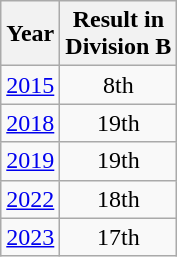<table class="wikitable" style="text-align:center">
<tr>
<th>Year</th>
<th>Result in<br>Division B</th>
</tr>
<tr>
<td><a href='#'>2015</a></td>
<td>8th</td>
</tr>
<tr>
<td><a href='#'>2018</a></td>
<td>19th</td>
</tr>
<tr>
<td><a href='#'>2019</a></td>
<td>19th</td>
</tr>
<tr>
<td><a href='#'>2022</a></td>
<td>18th</td>
</tr>
<tr>
<td><a href='#'>2023</a></td>
<td>17th</td>
</tr>
</table>
